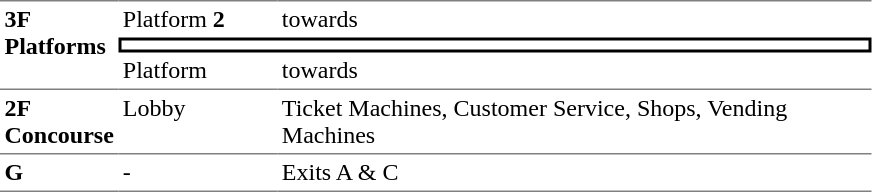<table table border=0 cellspacing=0 cellpadding=3>
<tr>
<td style="border-top:solid 1px gray;" rowspan=3 valign=top><strong>3F<br>Platforms</strong></td>
<td style="border-top:solid 1px gray;" valign=top>Platform <strong>2</strong></td>
<td style="border-top:solid 1px gray;" valign=top>  towards  </td>
</tr>
<tr>
<td style="border-right:solid 2px black;border-left:solid 2px black;border-top:solid 2px black;border-bottom:solid 2px black;text-align:center;" colspan=2></td>
</tr>
<tr>
<td>Platform</td>
<td>  towards   </td>
</tr>
<tr>
<td style="border-bottom:solid 1px gray; border-top:solid 1px gray;" valign=top width=50><strong>2F<br>Concourse</strong></td>
<td style="border-bottom:solid 1px gray; border-top:solid 1px gray;" valign=top width=100>Lobby</td>
<td style="border-bottom:solid 1px gray; border-top:solid 1px gray;" valign=top width=390>Ticket Machines, Customer Service, Shops, Vending Machines</td>
</tr>
<tr>
<td style="border-bottom:solid 1px gray;" width=50 valign=top><strong>G</strong></td>
<td style="border-bottom:solid 1px gray;" width=100 valign=top>-</td>
<td style="border-bottom:solid 1px gray;" width=390 valign=top>Exits A & C</td>
</tr>
</table>
